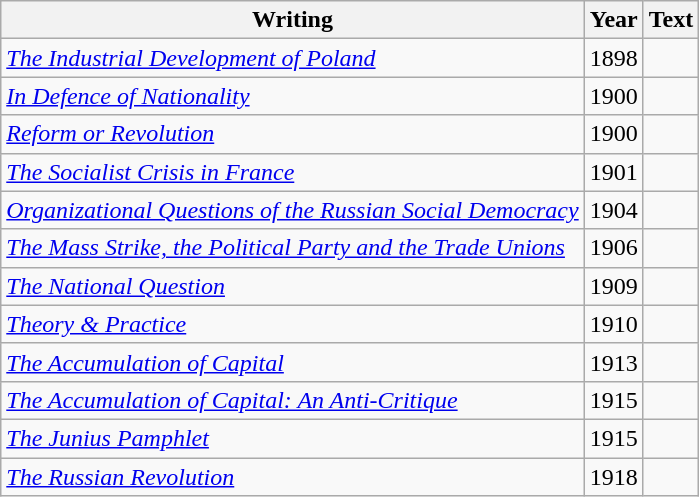<table class="wikitable sortable">
<tr>
<th>Writing</th>
<th>Year</th>
<th>Text</th>
</tr>
<tr>
<td><em><a href='#'>The Industrial Development of Poland</a></em></td>
<td>1898</td>
<td></td>
</tr>
<tr>
<td><em><a href='#'>In Defence of Nationality</a></em></td>
<td>1900</td>
<td></td>
</tr>
<tr>
<td><em><a href='#'>Reform or Revolution</a></em></td>
<td>1900</td>
<td></td>
</tr>
<tr>
<td><em><a href='#'>The Socialist Crisis in France</a></em></td>
<td>1901</td>
<td></td>
</tr>
<tr>
<td><em><a href='#'>Organizational Questions of the Russian Social Democracy</a></em></td>
<td>1904</td>
<td></td>
</tr>
<tr>
<td><em><a href='#'>The Mass Strike, the Political Party and the Trade Unions</a></em></td>
<td>1906</td>
<td></td>
</tr>
<tr>
<td><em><a href='#'>The National Question</a></em></td>
<td>1909</td>
<td></td>
</tr>
<tr>
<td><em><a href='#'>Theory & Practice</a></em></td>
<td>1910</td>
<td></td>
</tr>
<tr>
<td><em><a href='#'>The Accumulation of Capital</a></em></td>
<td>1913</td>
<td></td>
</tr>
<tr>
<td><em><a href='#'>The Accumulation of Capital: An Anti-Critique</a></em></td>
<td>1915</td>
<td></td>
</tr>
<tr>
<td><em><a href='#'>The Junius Pamphlet</a></em></td>
<td>1915</td>
<td></td>
</tr>
<tr>
<td><em><a href='#'>The Russian Revolution</a></em></td>
<td>1918</td>
<td></td>
</tr>
</table>
